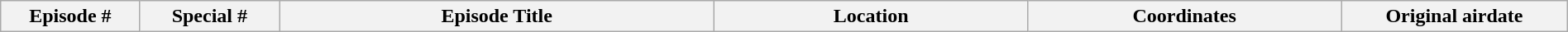<table class="wikitable plainrowheaders" style="width:100%; margin:auto;">
<tr>
<th width="8%">Episode #</th>
<th width="8%">Special #</th>
<th width="25%">Episode Title</th>
<th width="18%">Location</th>
<th width="18%">Coordinates</th>
<th width="13%">Original airdate<br><onlyinclude>



</onlyinclude></th>
</tr>
</table>
